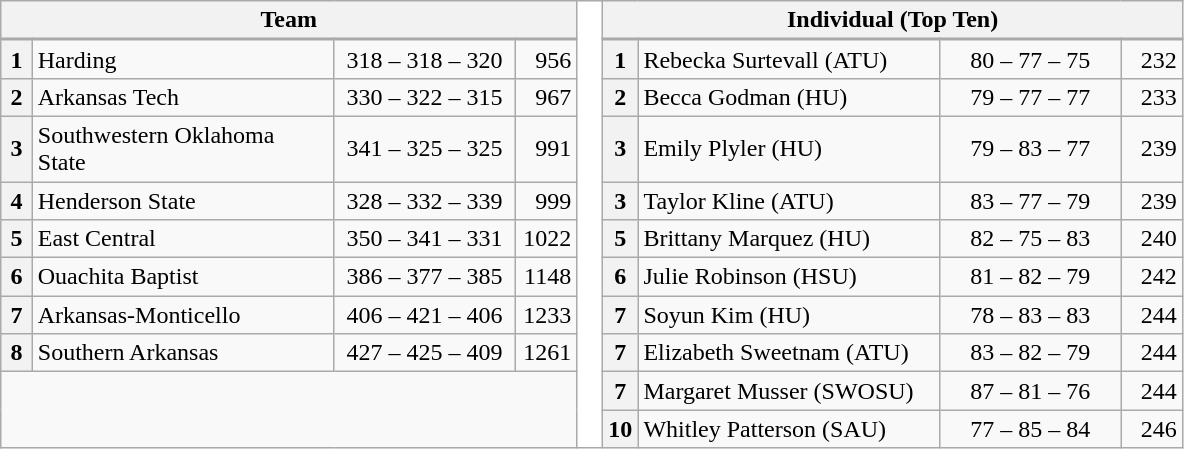<table class="wikitable">
<tr>
<th colspan=4>Team</th>
<td rowspan=12 width=10 bgcolor=#ffffff></td>
<th colspan=4>Individual (Top Ten)</th>
</tr>
<tr height=0>
<td style="padding:0" width=20></td>
<td style="padding:0" width=200></td>
<td style="padding:0" width=120></td>
<td style="padding:0" width=40></td>
<td style="padding:0" width=20></td>
<td style="padding:0" width=200></td>
<td style="padding:0" width=120></td>
<td style="padding:0" width=40></td>
</tr>
<tr>
<th>1</th>
<td>Harding</td>
<td align=center>318 – 318 – 320</td>
<td align=right>956</td>
<th>1</th>
<td>Rebecka Surtevall (ATU)</td>
<td align=center>80 – 77 – 75</td>
<td align=right>232</td>
</tr>
<tr>
<th>2</th>
<td>Arkansas Tech</td>
<td align=center>330 – 322 – 315</td>
<td align=right>967</td>
<th>2</th>
<td>Becca Godman (HU)</td>
<td align=center>79 – 77 – 77</td>
<td align=right>233</td>
</tr>
<tr>
<th>3</th>
<td>Southwestern Oklahoma State</td>
<td align=center>341 – 325 – 325</td>
<td align=right>991</td>
<th>3</th>
<td>Emily Plyler (HU)</td>
<td align=center>79 – 83 – 77</td>
<td align=right>239</td>
</tr>
<tr>
<th>4</th>
<td>Henderson State</td>
<td align=center>328 – 332 – 339</td>
<td align=right>999</td>
<th>3</th>
<td>Taylor Kline (ATU)</td>
<td align=center>83 – 77 – 79</td>
<td align=right>239</td>
</tr>
<tr>
<th>5</th>
<td>East Central</td>
<td align=center>350 – 341 – 331</td>
<td align=right>1022</td>
<th>5</th>
<td>Brittany Marquez (HU)</td>
<td align=center>82 – 75 – 83</td>
<td align=right>240</td>
</tr>
<tr>
<th>6</th>
<td>Ouachita Baptist</td>
<td align=center>386 – 377 – 385</td>
<td align=right>1148</td>
<th>6</th>
<td>Julie Robinson (HSU)</td>
<td align=center>81 – 82 – 79</td>
<td align=right>242</td>
</tr>
<tr>
<th>7</th>
<td>Arkansas-Monticello</td>
<td align=center>406 – 421 – 406</td>
<td align=right>1233</td>
<th>7</th>
<td>Soyun Kim (HU)</td>
<td align=center>78 – 83 – 83</td>
<td align=right>244</td>
</tr>
<tr>
<th>8</th>
<td>Southern Arkansas</td>
<td align=center>427 – 425 – 409</td>
<td align=right>1261</td>
<th>7</th>
<td>Elizabeth Sweetnam (ATU)</td>
<td align=center>83 – 82 – 79</td>
<td align=right>244</td>
</tr>
<tr>
<td rowspan=2 colspan=4></td>
<th>7</th>
<td>Margaret Musser (SWOSU)</td>
<td align=center>87 – 81 – 76</td>
<td align=right>244</td>
</tr>
<tr>
<th>10</th>
<td>Whitley Patterson (SAU)</td>
<td align=center>77 – 85 – 84</td>
<td align=right>246</td>
</tr>
</table>
